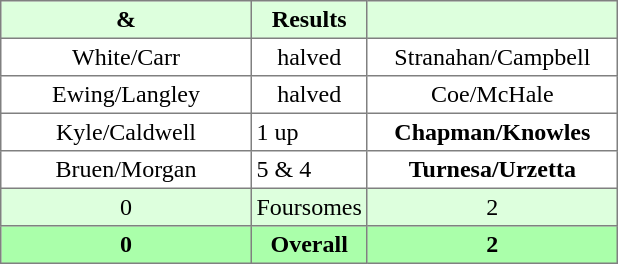<table border="1" cellpadding="3" style="border-collapse:collapse; text-align:center;">
<tr style="background:#ddffdd;">
<th width=160> & </th>
<th>Results</th>
<th width=160></th>
</tr>
<tr>
<td>White/Carr</td>
<td>halved</td>
<td>Stranahan/Campbell</td>
</tr>
<tr>
<td>Ewing/Langley</td>
<td>halved</td>
<td>Coe/McHale</td>
</tr>
<tr>
<td>Kyle/Caldwell</td>
<td align=left> 1 up</td>
<td><strong>Chapman/Knowles</strong></td>
</tr>
<tr>
<td>Bruen/Morgan</td>
<td align=left> 5 & 4</td>
<td><strong>Turnesa/Urzetta</strong></td>
</tr>
<tr style="background:#ddffdd;">
<td>0</td>
<td>Foursomes</td>
<td>2</td>
</tr>
<tr style="background:#aaffaa;">
<th>0</th>
<th>Overall</th>
<th>2</th>
</tr>
</table>
